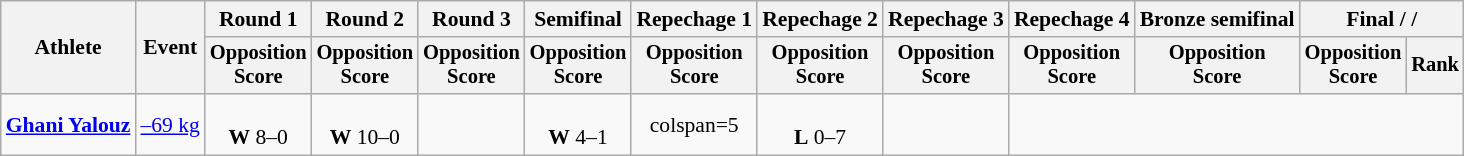<table class=wikitable style=font-size:90%;text-align:center>
<tr>
<th rowspan=2>Athlete</th>
<th rowspan=2>Event</th>
<th>Round 1</th>
<th>Round 2</th>
<th>Round 3</th>
<th>Semifinal</th>
<th>Repechage 1</th>
<th>Repechage 2</th>
<th>Repechage 3</th>
<th>Repechage 4</th>
<th>Bronze semifinal</th>
<th colspan=2>Final /  / </th>
</tr>
<tr style=font-size:95%>
<th>Opposition<br>Score</th>
<th>Opposition<br>Score</th>
<th>Opposition<br>Score</th>
<th>Opposition<br>Score</th>
<th>Opposition<br>Score</th>
<th>Opposition<br>Score</th>
<th>Opposition<br>Score</th>
<th>Opposition<br>Score</th>
<th>Opposition<br>Score</th>
<th>Opposition<br>Score</th>
<th>Rank</th>
</tr>
<tr>
<td align=left><strong><a href='#'>Ghani Yalouz</a></strong></td>
<td align=left><a href='#'>–69 kg</a></td>
<td><br><strong>W</strong> 8–0</td>
<td><br><strong>W</strong> 10–0</td>
<td></td>
<td><br><strong>W</strong> 4–1</td>
<td>colspan=5</td>
<td><br><strong>L</strong> 0–7</td>
<td></td>
</tr>
</table>
